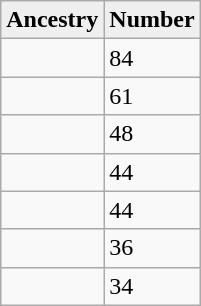<table style="float: center;" class="wikitable">
<tr>
<th style="background:#efefef;">Ancestry</th>
<th style="background:#efefef;">Number</th>
</tr>
<tr>
<td></td>
<td>84</td>
</tr>
<tr>
<td></td>
<td>61</td>
</tr>
<tr>
<td></td>
<td>48</td>
</tr>
<tr>
<td></td>
<td>44</td>
</tr>
<tr>
<td></td>
<td>44</td>
</tr>
<tr>
<td></td>
<td>36</td>
</tr>
<tr>
<td></td>
<td>34</td>
</tr>
</table>
